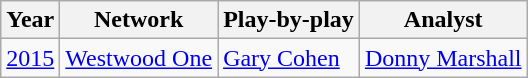<table class="wikitable">
<tr>
<th>Year</th>
<th>Network</th>
<th>Play-by-play</th>
<th>Analyst</th>
</tr>
<tr>
<td><a href='#'>2015</a></td>
<td><a href='#'>Westwood One</a></td>
<td><a href='#'>Gary Cohen</a></td>
<td><a href='#'>Donny Marshall</a></td>
</tr>
</table>
